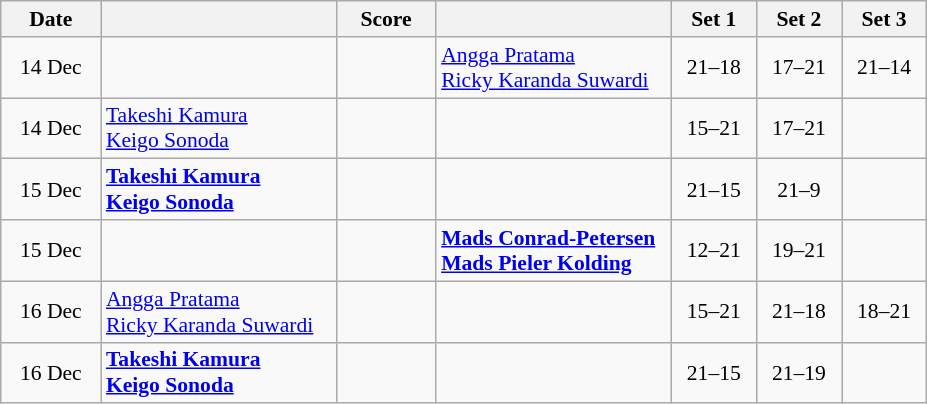<table class="wikitable" style="text-align: center; font-size:90% ">
<tr>
<th width="60">Date</th>
<th align="right" width="150"></th>
<th width="60">Score</th>
<th align="left" width="150"></th>
<th width="50">Set 1</th>
<th width="50">Set 2</th>
<th width="50">Set 3</th>
</tr>
<tr>
<td>14 Dec</td>
<td align=left><strong></strong></td>
<td align=center></td>
<td align=left> <a href='#'>Angga Pratama</a><br> <a href='#'>Ricky Karanda Suwardi</a></td>
<td>21–18</td>
<td>17–21</td>
<td>21–14</td>
</tr>
<tr>
<td>14 Dec</td>
<td align=left> <a href='#'>Takeshi Kamura</a><br> <a href='#'>Keigo Sonoda</a></td>
<td align=center></td>
<td align=left><strong></strong></td>
<td>15–21</td>
<td>17–21</td>
<td></td>
</tr>
<tr>
<td>15 Dec</td>
<td align=left><strong> <a href='#'>Takeshi Kamura</a><br> <a href='#'>Keigo Sonoda</a></strong></td>
<td align=center></td>
<td align=left></td>
<td>21–15</td>
<td>21–9</td>
<td></td>
</tr>
<tr>
<td>15 Dec</td>
<td align=left></td>
<td align=center></td>
<td align=left><strong> <a href='#'>Mads Conrad-Petersen</a><br> <a href='#'>Mads Pieler Kolding</a></strong></td>
<td>12–21</td>
<td>19–21</td>
<td></td>
</tr>
<tr>
<td>16 Dec</td>
<td align=left> <a href='#'>Angga Pratama</a><br> <a href='#'>Ricky Karanda Suwardi</a></td>
<td align=center></td>
<td align=left><strong></strong></td>
<td>15–21</td>
<td>21–18</td>
<td>18–21</td>
</tr>
<tr>
<td>16 Dec</td>
<td align=left><strong> <a href='#'>Takeshi Kamura</a><br> <a href='#'>Keigo Sonoda</a></strong></td>
<td align=center></td>
<td align=left></td>
<td>21–15</td>
<td>21–19</td>
<td></td>
</tr>
</table>
